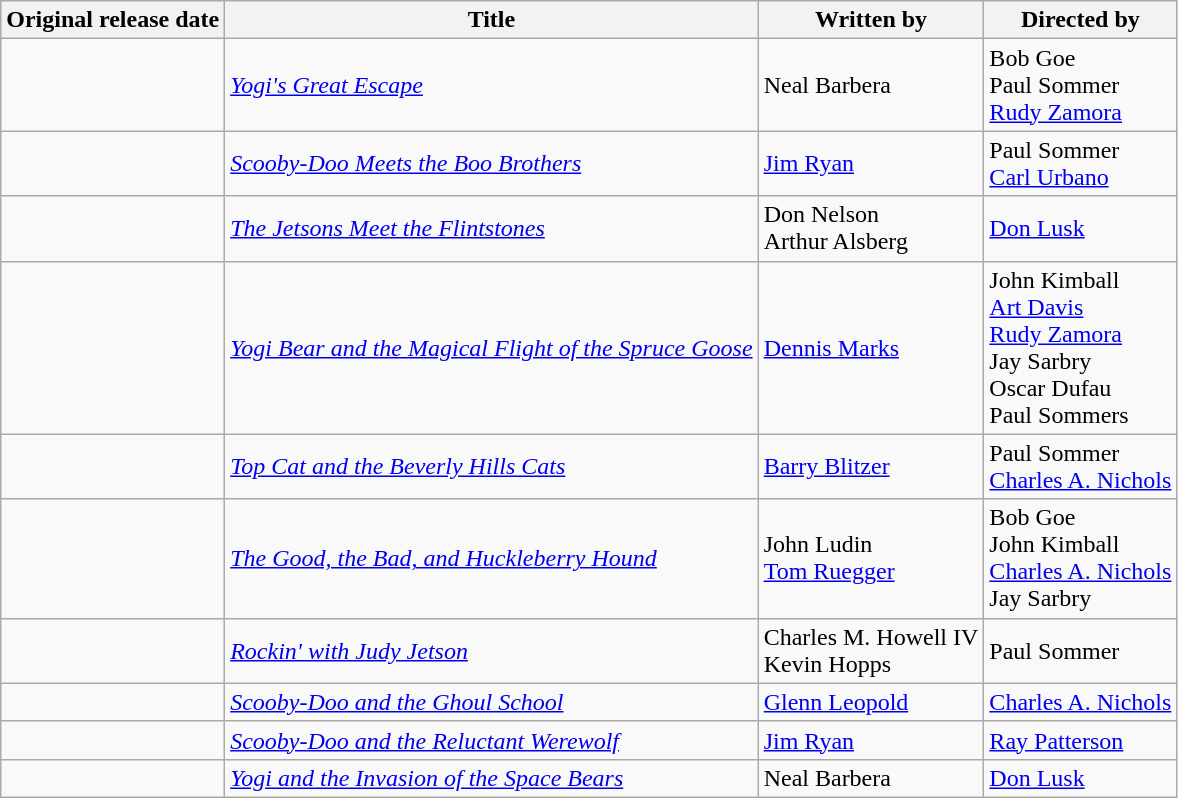<table class="wikitable sortable">
<tr>
<th>Original release date</th>
<th>Title</th>
<th>Written by</th>
<th>Directed by</th>
</tr>
<tr>
<td align="center"></td>
<td><em><a href='#'>Yogi's Great Escape</a></em></td>
<td>Neal Barbera</td>
<td>Bob Goe<br>Paul Sommer<br><a href='#'>Rudy Zamora</a></td>
</tr>
<tr>
<td align="center"></td>
<td><em><a href='#'>Scooby-Doo Meets the Boo Brothers</a></em></td>
<td><a href='#'>Jim Ryan</a></td>
<td>Paul Sommer<br><a href='#'>Carl Urbano</a></td>
</tr>
<tr>
<td align="center"></td>
<td><em><a href='#'>The Jetsons Meet the Flintstones</a></em></td>
<td>Don Nelson<br>Arthur Alsberg</td>
<td><a href='#'>Don Lusk</a></td>
</tr>
<tr>
<td align="center"></td>
<td><em><a href='#'>Yogi Bear and the Magical Flight of the Spruce Goose</a></em></td>
<td><a href='#'>Dennis Marks</a><br></td>
<td>John Kimball<br><a href='#'>Art Davis</a><br><a href='#'>Rudy Zamora</a><br>Jay Sarbry<br>Oscar Dufau<br>Paul Sommers</td>
</tr>
<tr>
<td align="center"></td>
<td><em><a href='#'>Top Cat and the Beverly Hills Cats</a></em></td>
<td><a href='#'>Barry Blitzer</a></td>
<td>Paul Sommer<br><a href='#'>Charles A. Nichols</a></td>
</tr>
<tr>
<td align="center"></td>
<td><em><a href='#'>The Good, the Bad, and Huckleberry Hound</a></em></td>
<td>John Ludin<br><a href='#'>Tom Ruegger</a></td>
<td>Bob Goe<br>John Kimball<br><a href='#'>Charles A. Nichols</a><br>Jay Sarbry</td>
</tr>
<tr>
<td align="center"></td>
<td><em><a href='#'>Rockin' with Judy Jetson</a></em></td>
<td>Charles M. Howell IV<br>Kevin Hopps</td>
<td>Paul Sommer</td>
</tr>
<tr>
<td align="center"></td>
<td><em><a href='#'>Scooby-Doo and the Ghoul School</a></em></td>
<td><a href='#'>Glenn Leopold</a></td>
<td><a href='#'>Charles A. Nichols</a></td>
</tr>
<tr>
<td align="center"></td>
<td><em><a href='#'>Scooby-Doo and the Reluctant Werewolf</a></em></td>
<td><a href='#'>Jim Ryan</a></td>
<td><a href='#'>Ray Patterson</a></td>
</tr>
<tr>
<td align="center"></td>
<td><em><a href='#'>Yogi and the Invasion of the Space Bears</a></em></td>
<td>Neal Barbera</td>
<td><a href='#'>Don Lusk</a></td>
</tr>
</table>
